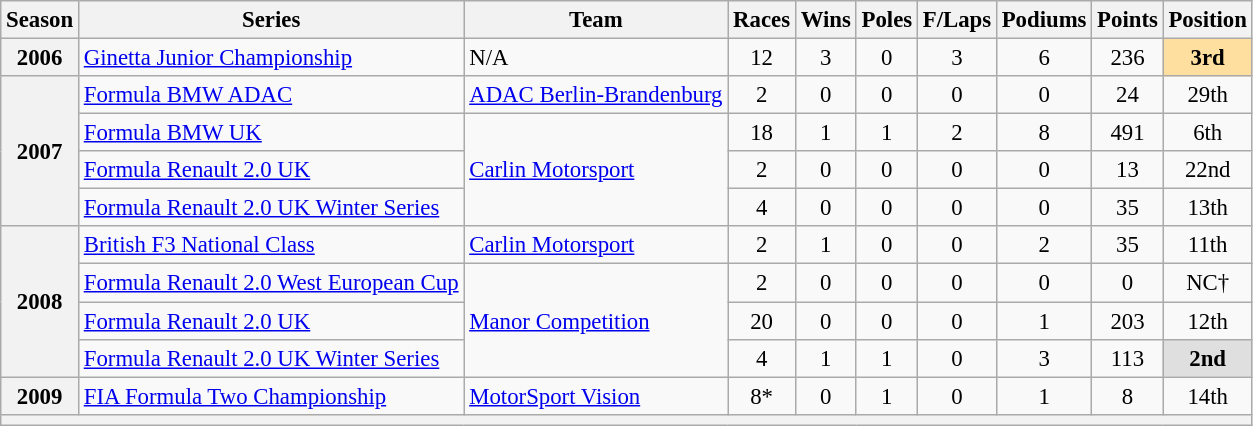<table class="wikitable" style="font-size:95%">
<tr>
<th>Season</th>
<th>Series</th>
<th>Team</th>
<th>Races</th>
<th>Wins</th>
<th>Poles</th>
<th>F/Laps</th>
<th>Podiums</th>
<th>Points</th>
<th>Position</th>
</tr>
<tr>
<th align="center"><strong>2006</strong></th>
<td><a href='#'>Ginetta Junior Championship</a></td>
<td>N/A</td>
<td align="center">12</td>
<td align="center">3</td>
<td align="center">0</td>
<td align="center">3</td>
<td align="center">6</td>
<td align="center">236</td>
<td style="background:#FFDF9F;" align="center"><strong>3rd</strong></td>
</tr>
<tr>
<th rowspan="4" align="center"><strong>2007</strong></th>
<td><a href='#'>Formula BMW ADAC</a></td>
<td><a href='#'>ADAC Berlin-Brandenburg</a></td>
<td align="center">2</td>
<td align="center">0</td>
<td align="center">0</td>
<td align="center">0</td>
<td align="center">0</td>
<td align="center">24</td>
<td align="center">29th</td>
</tr>
<tr>
<td><a href='#'>Formula BMW UK</a></td>
<td rowspan="3"><a href='#'>Carlin Motorsport</a></td>
<td align="center">18</td>
<td align="center">1</td>
<td align="center">1</td>
<td align="center">2</td>
<td align="center">8</td>
<td align="center">491</td>
<td align="center">6th</td>
</tr>
<tr>
<td><a href='#'>Formula Renault 2.0 UK</a></td>
<td align="center">2</td>
<td align="center">0</td>
<td align="center">0</td>
<td align="center">0</td>
<td align="center">0</td>
<td align="center">13</td>
<td align="center">22nd</td>
</tr>
<tr>
<td><a href='#'>Formula Renault 2.0 UK Winter Series</a></td>
<td align="center">4</td>
<td align="center">0</td>
<td align="center">0</td>
<td align="center">0</td>
<td align="center">0</td>
<td align="center">35</td>
<td align="center">13th</td>
</tr>
<tr>
<th rowspan="4" align="center"><strong>2008</strong></th>
<td><a href='#'>British F3 National Class</a></td>
<td><a href='#'>Carlin Motorsport</a></td>
<td align="center">2</td>
<td align="center">1</td>
<td align="center">0</td>
<td align="center">0</td>
<td align="center">2</td>
<td align="center">35</td>
<td align="center">11th</td>
</tr>
<tr>
<td><a href='#'>Formula Renault 2.0 West European Cup</a></td>
<td rowspan=3><a href='#'>Manor Competition</a></td>
<td align="center">2</td>
<td align="center">0</td>
<td align="center">0</td>
<td align="center">0</td>
<td align="center">0</td>
<td align="center">0</td>
<td align="center">NC†</td>
</tr>
<tr>
<td><a href='#'>Formula Renault 2.0 UK</a></td>
<td align="center">20</td>
<td align="center">0</td>
<td align="center">0</td>
<td align="center">0</td>
<td align="center">1</td>
<td align="center">203</td>
<td align="center">12th</td>
</tr>
<tr>
<td><a href='#'>Formula Renault 2.0 UK Winter Series</a></td>
<td align="center">4</td>
<td align="center">1</td>
<td align="center">1</td>
<td align="center">0</td>
<td align="center">3</td>
<td align="center">113</td>
<td align="center" style="background:#DFDFDF;"><strong>2nd</strong></td>
</tr>
<tr>
<th align="center"><strong>2009</strong></th>
<td><a href='#'>FIA Formula Two Championship</a></td>
<td><a href='#'>MotorSport Vision</a></td>
<td align="center">8*</td>
<td align="center">0</td>
<td align="center">1</td>
<td align="center">0</td>
<td align="center">1</td>
<td align="center">8</td>
<td align="center">14th</td>
</tr>
<tr>
<th colspan="10"></th>
</tr>
</table>
